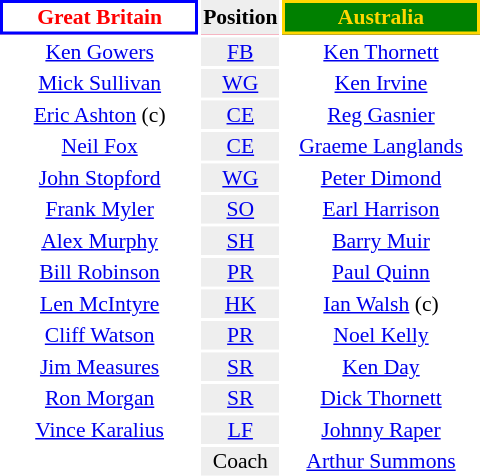<table align=right style="font-size:90%; margin-left:1em">
<tr bgcolor=#FF0033>
<th align="centre" width="126" style="border: 2px solid blue; background: white; color: red">Great Britain</th>
<th align="center" style="background: #eeeeee; color: black">Position</th>
<th align="centre" width="126" style="border: 2px solid gold; background: green; color: gold">Australia</th>
</tr>
<tr>
<td align="center"><a href='#'>Ken Gowers</a></td>
<td align="center" style="background: #eeeeee"><a href='#'>FB</a></td>
<td align="center"><a href='#'>Ken Thornett</a></td>
</tr>
<tr>
<td align="center"><a href='#'>Mick Sullivan</a></td>
<td align="center" style="background: #eeeeee"><a href='#'>WG</a></td>
<td align="center"><a href='#'>Ken Irvine</a></td>
</tr>
<tr>
<td align="center"><a href='#'>Eric Ashton</a> (c)</td>
<td align="center" style="background: #eeeeee"><a href='#'>CE</a></td>
<td align="center"><a href='#'>Reg Gasnier</a></td>
</tr>
<tr>
<td align="center"><a href='#'>Neil Fox</a></td>
<td align="center" style="background: #eeeeee"><a href='#'>CE</a></td>
<td align="center"><a href='#'>Graeme Langlands</a></td>
</tr>
<tr>
<td align="center"><a href='#'>John Stopford</a></td>
<td align="center" style="background: #eeeeee"><a href='#'>WG</a></td>
<td align="center"><a href='#'>Peter Dimond</a></td>
</tr>
<tr>
<td align="center"><a href='#'>Frank Myler</a></td>
<td align="center" style="background: #eeeeee"><a href='#'>SO</a></td>
<td align="center"><a href='#'>Earl Harrison</a></td>
</tr>
<tr>
<td align="center"><a href='#'>Alex Murphy</a></td>
<td align="center" style="background: #eeeeee"><a href='#'>SH</a></td>
<td align="center"><a href='#'>Barry Muir</a></td>
</tr>
<tr>
<td align="center"><a href='#'>Bill Robinson</a></td>
<td align="center" style="background: #eeeeee"><a href='#'>PR</a></td>
<td align="center"><a href='#'>Paul Quinn</a></td>
</tr>
<tr>
<td align="center"><a href='#'>Len McIntyre</a></td>
<td align="center" style="background: #eeeeee"><a href='#'>HK</a></td>
<td align="center"><a href='#'>Ian Walsh</a> (c)</td>
</tr>
<tr>
<td align="center"><a href='#'>Cliff Watson</a></td>
<td align="center" style="background: #eeeeee"><a href='#'>PR</a></td>
<td align="center"><a href='#'>Noel Kelly</a></td>
</tr>
<tr>
<td align="center"><a href='#'>Jim Measures</a></td>
<td align="center" style="background: #eeeeee"><a href='#'>SR</a></td>
<td align="center"><a href='#'>Ken Day</a></td>
</tr>
<tr>
<td align="center"><a href='#'>Ron Morgan</a></td>
<td align="center" style="background: #eeeeee"><a href='#'>SR</a></td>
<td align="center"><a href='#'>Dick Thornett</a></td>
</tr>
<tr>
<td align="center"><a href='#'>Vince Karalius</a></td>
<td align="center" style="background: #eeeeee"><a href='#'>LF</a></td>
<td align="center"><a href='#'>Johnny Raper</a></td>
</tr>
<tr>
<td align="center"></td>
<td align="center" style="background: #eeeeee">Coach</td>
<td align="center"><a href='#'>Arthur Summons</a></td>
</tr>
</table>
